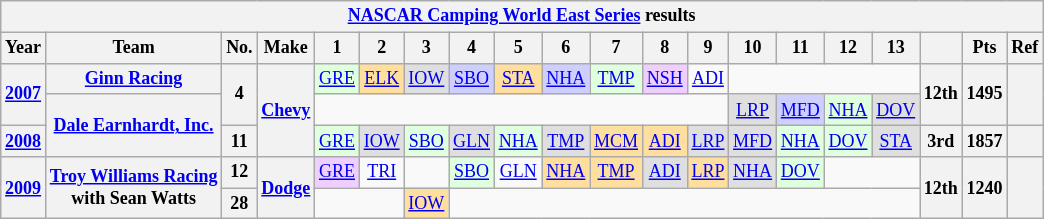<table class="wikitable" style="text-align:center; font-size:75%">
<tr>
<th colspan=20><a href='#'>NASCAR Camping World East Series</a> results</th>
</tr>
<tr>
<th>Year</th>
<th>Team</th>
<th>No.</th>
<th>Make</th>
<th>1</th>
<th>2</th>
<th>3</th>
<th>4</th>
<th>5</th>
<th>6</th>
<th>7</th>
<th>8</th>
<th>9</th>
<th>10</th>
<th>11</th>
<th>12</th>
<th>13</th>
<th></th>
<th>Pts</th>
<th>Ref</th>
</tr>
<tr>
<th rowspan=2><a href='#'>2007</a></th>
<th><a href='#'>Ginn Racing</a></th>
<th rowspan=2>4</th>
<th rowspan=3><a href='#'>Chevy</a></th>
<td style="background:#DFFFDF;"><a href='#'>GRE</a><br></td>
<td style="background:#FFDF9F;"><a href='#'>ELK</a><br></td>
<td style="background:#DFDFDF;"><a href='#'>IOW</a><br></td>
<td style="background:#CFCFFF;"><a href='#'>SBO</a><br></td>
<td style="background:#FFDF9F;"><a href='#'>STA</a><br></td>
<td style="background:#CFCFFF;"><a href='#'>NHA</a><br></td>
<td style="background:#DFFFDF;"><a href='#'>TMP</a><br></td>
<td style="background:#EFCFFF;"><a href='#'>NSH</a><br></td>
<td><a href='#'>ADI</a></td>
<td colspan=4></td>
<th rowspan=2>12th</th>
<th rowspan=2>1495</th>
<th rowspan=2></th>
</tr>
<tr>
<th rowspan=2><a href='#'>Dale Earnhardt, Inc.</a></th>
<td colspan=9></td>
<td style="background:#DFDFDF;"><a href='#'>LRP</a><br></td>
<td style="background:#CFCFFF;"><a href='#'>MFD</a><br></td>
<td style="background:#DFFFDF;"><a href='#'>NHA</a><br></td>
<td style="background:#DFDFDF;"><a href='#'>DOV</a><br></td>
</tr>
<tr>
<th><a href='#'>2008</a></th>
<th>11</th>
<td style="background:#DFFFDF;"><a href='#'>GRE</a><br></td>
<td style="background:#DFDFDF;"><a href='#'>IOW</a><br></td>
<td style="background:#DFFFDF;"><a href='#'>SBO</a><br></td>
<td style="background:#DFDFDF;"><a href='#'>GLN</a><br></td>
<td style="background:#DFFFDF;"><a href='#'>NHA</a><br></td>
<td style="background:#DFDFDF;"><a href='#'>TMP</a><br></td>
<td style="background:#FFDF9F;"><a href='#'>MCM</a><br></td>
<td style="background:#FFDF9F;"><a href='#'>ADI</a><br></td>
<td style="background:#DFDFDF;"><a href='#'>LRP</a><br></td>
<td style="background:#DFDFDF;"><a href='#'>MFD</a><br></td>
<td style="background:#DFFFDF;"><a href='#'>NHA</a><br></td>
<td style="background:#DFFFDF;"><a href='#'>DOV</a><br></td>
<td style="background:#DFDFDF;"><a href='#'>STA</a><br></td>
<th>3rd</th>
<th>1857</th>
<th></th>
</tr>
<tr>
<th rowspan=2><a href='#'>2009</a></th>
<th rowspan=2><a href='#'>Troy Williams Racing</a> <br> with Sean Watts</th>
<th>12</th>
<th rowspan=2><a href='#'>Dodge</a></th>
<td style="background:#EFCFFF;"><a href='#'>GRE</a><br></td>
<td><a href='#'>TRI</a></td>
<td></td>
<td style="background:#DFFFDF;"><a href='#'>SBO</a><br></td>
<td><a href='#'>GLN</a></td>
<td style="background:#FFDF9F;"><a href='#'>NHA</a><br></td>
<td style="background:#FFDF9F;"><a href='#'>TMP</a><br></td>
<td style="background:#DFDFDF;"><a href='#'>ADI</a><br></td>
<td style="background:#FFDF9F;"><a href='#'>LRP</a><br></td>
<td style="background:#DFDFDF;"><a href='#'>NHA</a><br></td>
<td style="background:#DFFFDF;"><a href='#'>DOV</a><br></td>
<td colspan=2></td>
<th rowspan=2>12th</th>
<th rowspan=2>1240</th>
<th rowspan=2></th>
</tr>
<tr>
<th>28</th>
<td colspan=2></td>
<td style="background:#FFDF9F;"><a href='#'>IOW</a><br></td>
<td colspan=10></td>
</tr>
</table>
